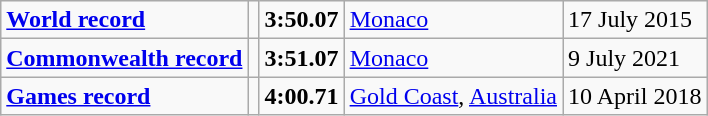<table class="wikitable">
<tr>
<td><a href='#'><strong>World record</strong></a></td>
<td></td>
<td><strong>3:50.07</strong></td>
<td><a href='#'>Monaco</a></td>
<td>17 July 2015</td>
</tr>
<tr>
<td><a href='#'><strong>Commonwealth record</strong></a></td>
<td></td>
<td><strong>3:51.07 </strong></td>
<td><a href='#'>Monaco</a></td>
<td>9 July 2021</td>
</tr>
<tr>
<td><a href='#'><strong>Games record</strong></a></td>
<td></td>
<td><strong>4:00.71</strong></td>
<td><a href='#'>Gold Coast</a>, <a href='#'>Australia</a></td>
<td>10 April 2018</td>
</tr>
</table>
